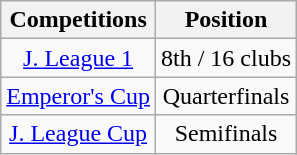<table class="wikitable" style="text-align:center;">
<tr>
<th>Competitions</th>
<th>Position</th>
</tr>
<tr>
<td><a href='#'>J. League 1</a></td>
<td>8th / 16 clubs</td>
</tr>
<tr>
<td><a href='#'>Emperor's Cup</a></td>
<td>Quarterfinals</td>
</tr>
<tr>
<td><a href='#'>J. League Cup</a></td>
<td>Semifinals</td>
</tr>
</table>
